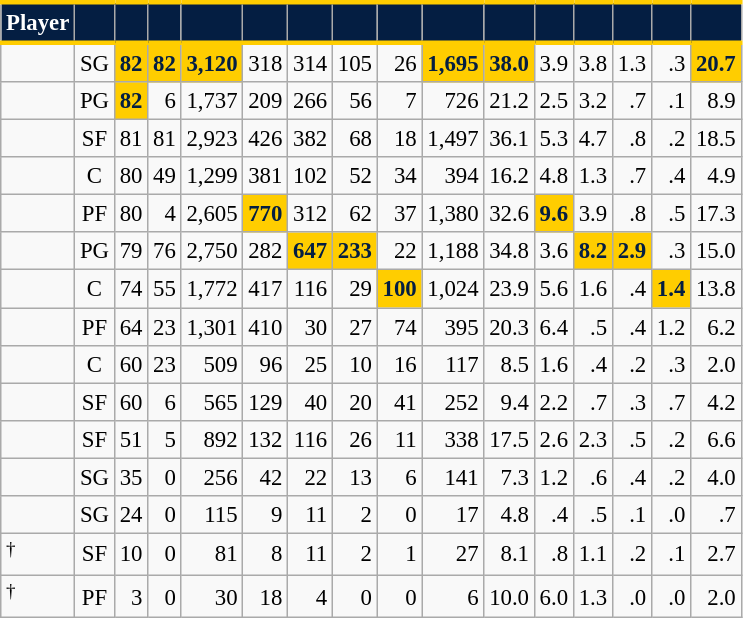<table class="wikitable sortable" style="font-size: 95%; text-align:right;">
<tr>
<th style="background:#041E42; color:#FFFFFF; border-top:#FFCD00 3px solid; border-bottom:#FFCD00 3px solid;">Player</th>
<th style="background:#041E42; color:#FFFFFF; border-top:#FFCD00 3px solid; border-bottom:#FFCD00 3px solid;"></th>
<th style="background:#041E42; color:#FFFFFF; border-top:#FFCD00 3px solid; border-bottom:#FFCD00 3px solid;"></th>
<th style="background:#041E42; color:#FFFFFF; border-top:#FFCD00 3px solid; border-bottom:#FFCD00 3px solid;"></th>
<th style="background:#041E42; color:#FFFFFF; border-top:#FFCD00 3px solid; border-bottom:#FFCD00 3px solid;"></th>
<th style="background:#041E42; color:#FFFFFF; border-top:#FFCD00 3px solid; border-bottom:#FFCD00 3px solid;"></th>
<th style="background:#041E42; color:#FFFFFF; border-top:#FFCD00 3px solid; border-bottom:#FFCD00 3px solid;"></th>
<th style="background:#041E42; color:#FFFFFF; border-top:#FFCD00 3px solid; border-bottom:#FFCD00 3px solid;"></th>
<th style="background:#041E42; color:#FFFFFF; border-top:#FFCD00 3px solid; border-bottom:#FFCD00 3px solid;"></th>
<th style="background:#041E42; color:#FFFFFF; border-top:#FFCD00 3px solid; border-bottom:#FFCD00 3px solid;"></th>
<th style="background:#041E42; color:#FFFFFF; border-top:#FFCD00 3px solid; border-bottom:#FFCD00 3px solid;"></th>
<th style="background:#041E42; color:#FFFFFF; border-top:#FFCD00 3px solid; border-bottom:#FFCD00 3px solid;"></th>
<th style="background:#041E42; color:#FFFFFF; border-top:#FFCD00 3px solid; border-bottom:#FFCD00 3px solid;"></th>
<th style="background:#041E42; color:#FFFFFF; border-top:#FFCD00 3px solid; border-bottom:#FFCD00 3px solid;"></th>
<th style="background:#041E42; color:#FFFFFF; border-top:#FFCD00 3px solid; border-bottom:#FFCD00 3px solid;"></th>
<th style="background:#041E42; color:#FFFFFF; border-top:#FFCD00 3px solid; border-bottom:#FFCD00 3px solid;"></th>
</tr>
<tr>
<td style="text-align:left;"></td>
<td style="text-align:center;">SG</td>
<td style="background:#FFCD00; color:#041E42;"><strong>82</strong></td>
<td style="background:#FFCD00; color:#041E42;"><strong>82</strong></td>
<td style="background:#FFCD00; color:#041E42;"><strong>3,120</strong></td>
<td>318</td>
<td>314</td>
<td>105</td>
<td>26</td>
<td style="background:#FFCD00; color:#041E42;"><strong>1,695</strong></td>
<td style="background:#FFCD00; color:#041E42;"><strong>38.0</strong></td>
<td>3.9</td>
<td>3.8</td>
<td>1.3</td>
<td>.3</td>
<td style="background:#FFCD00; color:#041E42;"><strong>20.7</strong></td>
</tr>
<tr>
<td style="text-align:left;"></td>
<td style="text-align:center;">PG</td>
<td style="background:#FFCD00; color:#041E42;"><strong>82</strong></td>
<td>6</td>
<td>1,737</td>
<td>209</td>
<td>266</td>
<td>56</td>
<td>7</td>
<td>726</td>
<td>21.2</td>
<td>2.5</td>
<td>3.2</td>
<td>.7</td>
<td>.1</td>
<td>8.9</td>
</tr>
<tr>
<td style="text-align:left;"></td>
<td style="text-align:center;">SF</td>
<td>81</td>
<td>81</td>
<td>2,923</td>
<td>426</td>
<td>382</td>
<td>68</td>
<td>18</td>
<td>1,497</td>
<td>36.1</td>
<td>5.3</td>
<td>4.7</td>
<td>.8</td>
<td>.2</td>
<td>18.5</td>
</tr>
<tr>
<td style="text-align:left;"></td>
<td style="text-align:center;">C</td>
<td>80</td>
<td>49</td>
<td>1,299</td>
<td>381</td>
<td>102</td>
<td>52</td>
<td>34</td>
<td>394</td>
<td>16.2</td>
<td>4.8</td>
<td>1.3</td>
<td>.7</td>
<td>.4</td>
<td>4.9</td>
</tr>
<tr>
<td style="text-align:left;"></td>
<td style="text-align:center;">PF</td>
<td>80</td>
<td>4</td>
<td>2,605</td>
<td style="background:#FFCD00; color:#041E42;"><strong>770</strong></td>
<td>312</td>
<td>62</td>
<td>37</td>
<td>1,380</td>
<td>32.6</td>
<td style="background:#FFCD00; color:#041E42;"><strong>9.6</strong></td>
<td>3.9</td>
<td>.8</td>
<td>.5</td>
<td>17.3</td>
</tr>
<tr>
<td style="text-align:left;"></td>
<td style="text-align:center;">PG</td>
<td>79</td>
<td>76</td>
<td>2,750</td>
<td>282</td>
<td style="background:#FFCD00; color:#041E42;"><strong>647</strong></td>
<td style="background:#FFCD00; color:#041E42;"><strong>233</strong></td>
<td>22</td>
<td>1,188</td>
<td>34.8</td>
<td>3.6</td>
<td style="background:#FFCD00; color:#041E42;"><strong>8.2</strong></td>
<td style="background:#FFCD00; color:#041E42;"><strong>2.9</strong></td>
<td>.3</td>
<td>15.0</td>
</tr>
<tr>
<td style="text-align:left;"></td>
<td style="text-align:center;">C</td>
<td>74</td>
<td>55</td>
<td>1,772</td>
<td>417</td>
<td>116</td>
<td>29</td>
<td style="background:#FFCD00; color:#041E42;"><strong>100</strong></td>
<td>1,024</td>
<td>23.9</td>
<td>5.6</td>
<td>1.6</td>
<td>.4</td>
<td style="background:#FFCD00; color:#041E42;"><strong>1.4</strong></td>
<td>13.8</td>
</tr>
<tr>
<td style="text-align:left;"></td>
<td style="text-align:center;">PF</td>
<td>64</td>
<td>23</td>
<td>1,301</td>
<td>410</td>
<td>30</td>
<td>27</td>
<td>74</td>
<td>395</td>
<td>20.3</td>
<td>6.4</td>
<td>.5</td>
<td>.4</td>
<td>1.2</td>
<td>6.2</td>
</tr>
<tr>
<td style="text-align:left;"></td>
<td style="text-align:center;">C</td>
<td>60</td>
<td>23</td>
<td>509</td>
<td>96</td>
<td>25</td>
<td>10</td>
<td>16</td>
<td>117</td>
<td>8.5</td>
<td>1.6</td>
<td>.4</td>
<td>.2</td>
<td>.3</td>
<td>2.0</td>
</tr>
<tr>
<td style="text-align:left;"></td>
<td style="text-align:center;">SF</td>
<td>60</td>
<td>6</td>
<td>565</td>
<td>129</td>
<td>40</td>
<td>20</td>
<td>41</td>
<td>252</td>
<td>9.4</td>
<td>2.2</td>
<td>.7</td>
<td>.3</td>
<td>.7</td>
<td>4.2</td>
</tr>
<tr>
<td style="text-align:left;"></td>
<td style="text-align:center;">SF</td>
<td>51</td>
<td>5</td>
<td>892</td>
<td>132</td>
<td>116</td>
<td>26</td>
<td>11</td>
<td>338</td>
<td>17.5</td>
<td>2.6</td>
<td>2.3</td>
<td>.5</td>
<td>.2</td>
<td>6.6</td>
</tr>
<tr>
<td style="text-align:left;"></td>
<td style="text-align:center;">SG</td>
<td>35</td>
<td>0</td>
<td>256</td>
<td>42</td>
<td>22</td>
<td>13</td>
<td>6</td>
<td>141</td>
<td>7.3</td>
<td>1.2</td>
<td>.6</td>
<td>.4</td>
<td>.2</td>
<td>4.0</td>
</tr>
<tr>
<td style="text-align:left;"></td>
<td style="text-align:center;">SG</td>
<td>24</td>
<td>0</td>
<td>115</td>
<td>9</td>
<td>11</td>
<td>2</td>
<td>0</td>
<td>17</td>
<td>4.8</td>
<td>.4</td>
<td>.5</td>
<td>.1</td>
<td>.0</td>
<td>.7</td>
</tr>
<tr>
<td style="text-align:left;"><sup>†</sup></td>
<td style="text-align:center;">SF</td>
<td>10</td>
<td>0</td>
<td>81</td>
<td>8</td>
<td>11</td>
<td>2</td>
<td>1</td>
<td>27</td>
<td>8.1</td>
<td>.8</td>
<td>1.1</td>
<td>.2</td>
<td>.1</td>
<td>2.7</td>
</tr>
<tr>
<td style="text-align:left;"><sup>†</sup></td>
<td style="text-align:center;">PF</td>
<td>3</td>
<td>0</td>
<td>30</td>
<td>18</td>
<td>4</td>
<td>0</td>
<td>0</td>
<td>6</td>
<td>10.0</td>
<td>6.0</td>
<td>1.3</td>
<td>.0</td>
<td>.0</td>
<td>2.0</td>
</tr>
</table>
